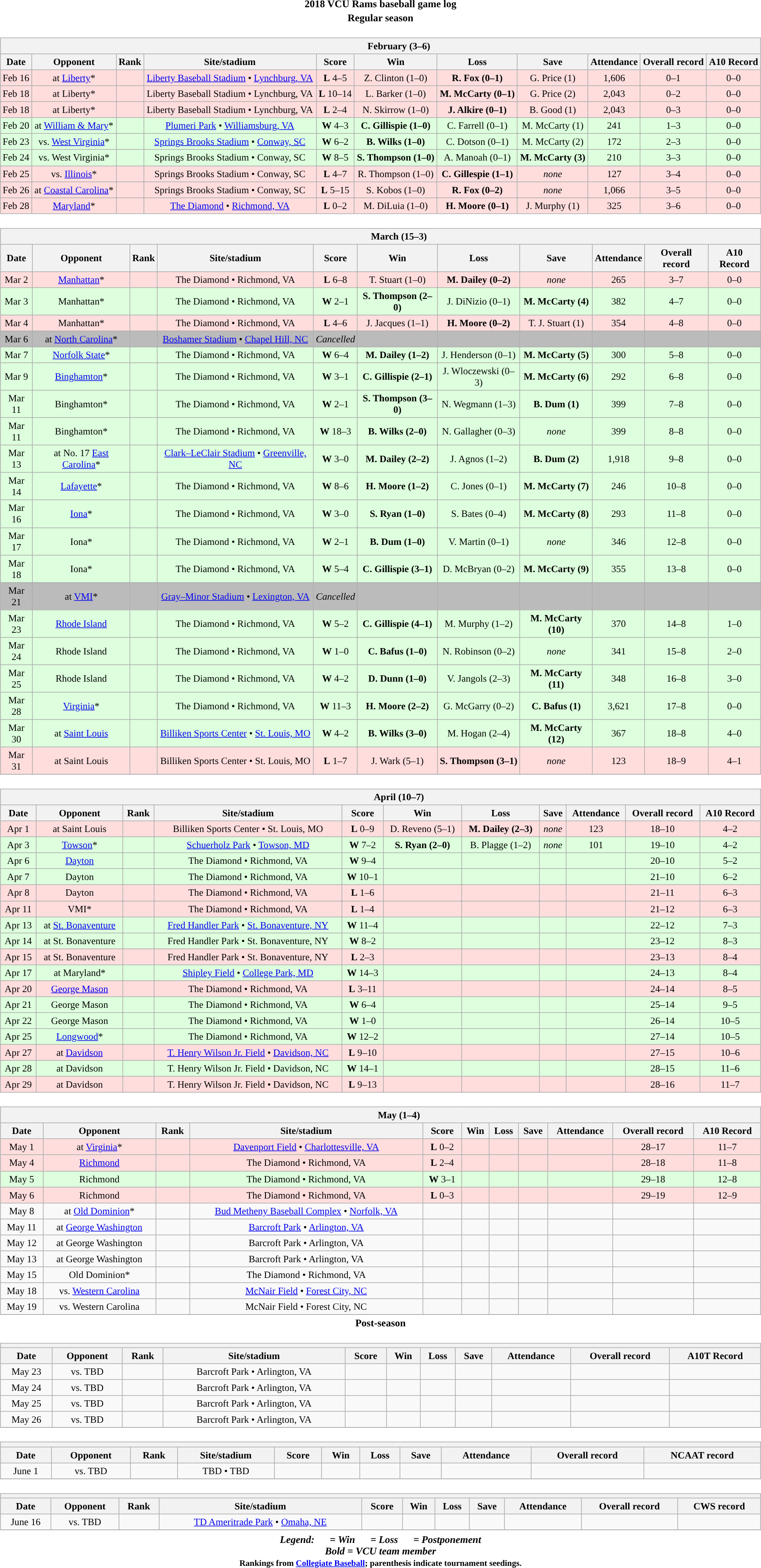<table class="toccolours" width=95% style="clear:both; margin:1.5em auto; text-align:center;">
<tr>
<th colspan=2>2018 VCU Rams baseball game log</th>
</tr>
<tr>
<th colspan=2>Regular season</th>
</tr>
<tr valign="top">
<td><br><table class="wikitable collapsible collapsed" style="margin:auto; width:100%; text-align:center; font-size:95%">
<tr>
<th colspan=12 style="padding-left:4em;">February (3–6)</th>
</tr>
<tr>
<th>Date</th>
<th>Opponent</th>
<th>Rank</th>
<th>Site/stadium</th>
<th>Score</th>
<th>Win</th>
<th>Loss</th>
<th>Save</th>
<th>Attendance</th>
<th>Overall record</th>
<th>A10 Record</th>
</tr>
<tr bgcolor="#ffdddd">
<td>Feb 16</td>
<td>at <a href='#'>Liberty</a>*</td>
<td></td>
<td><a href='#'>Liberty Baseball Stadium</a> • <a href='#'>Lynchburg, VA</a></td>
<td><strong>L</strong> 4–5</td>
<td>Z. Clinton (1–0)</td>
<td><strong>R. Fox (0–1)</strong></td>
<td>G. Price (1)</td>
<td>1,606</td>
<td>0–1</td>
<td>0–0</td>
</tr>
<tr bgcolor="#ffdddd">
<td>Feb 18</td>
<td>at Liberty*</td>
<td></td>
<td>Liberty Baseball Stadium • Lynchburg, VA</td>
<td><strong>L</strong> 10–14</td>
<td>L. Barker (1–0)</td>
<td><strong>M. McCarty (0–1)</strong></td>
<td>G. Price (2)</td>
<td>2,043</td>
<td>0–2</td>
<td>0–0</td>
</tr>
<tr bgcolor="#ffdddd">
<td>Feb 18</td>
<td>at Liberty*</td>
<td></td>
<td>Liberty Baseball Stadium • Lynchburg, VA</td>
<td><strong>L</strong> 2–4</td>
<td>N. Skirrow (1–0)</td>
<td><strong>J. Alkire (0–1)</strong></td>
<td>B. Good (1)</td>
<td>2,043</td>
<td>0–3</td>
<td>0–0</td>
</tr>
<tr bgcolor="#ddffdd">
<td>Feb 20</td>
<td>at <a href='#'>William & Mary</a>*</td>
<td></td>
<td><a href='#'>Plumeri Park</a> • <a href='#'>Williamsburg, VA</a></td>
<td><strong>W</strong> 4–3</td>
<td><strong>C. Gillispie (1–0)</strong></td>
<td>C. Farrell (0–1)</td>
<td>M. McCarty (1)</td>
<td>241</td>
<td>1–3</td>
<td>0–0</td>
</tr>
<tr bgcolor="#ddffdd">
<td>Feb 23</td>
<td>vs. <a href='#'>West Virginia</a>*<br></td>
<td></td>
<td><a href='#'>Springs Brooks Stadium</a> • <a href='#'>Conway, SC</a></td>
<td><strong>W</strong> 6–2 </td>
<td><strong>B. Wilks (1–0)</strong></td>
<td>C. Dotson (0–1)</td>
<td>M. McCarty (2)</td>
<td>172</td>
<td>2–3</td>
<td>0–0</td>
</tr>
<tr bgcolor="#ddffdd">
<td>Feb 24</td>
<td>vs. West Virginia*<br></td>
<td></td>
<td>Springs Brooks Stadium • Conway, SC</td>
<td><strong>W</strong> 8–5</td>
<td><strong>S. Thompson (1–0)</strong></td>
<td>A. Manoah (0–1)</td>
<td><strong>M. McCarty (3)</strong></td>
<td>210</td>
<td>3–3</td>
<td>0–0</td>
</tr>
<tr bgcolor="#ffdddd">
<td>Feb 25</td>
<td>vs. <a href='#'>Illinois</a>*<br></td>
<td></td>
<td>Springs Brooks Stadium • Conway, SC</td>
<td><strong>L</strong> 4–7</td>
<td>R. Thompson (1–0)</td>
<td><strong>C. Gillespie (1–1)</strong></td>
<td><em>none</em></td>
<td>127</td>
<td>3–4</td>
<td>0–0</td>
</tr>
<tr bgcolor="#ffdddd">
<td>Feb 26</td>
<td>at <a href='#'>Coastal Carolina</a>*<br></td>
<td></td>
<td>Springs Brooks Stadium • Conway, SC</td>
<td><strong>L</strong> 5–15</td>
<td>S. Kobos (1–0)</td>
<td><strong>R. Fox (0–2)</strong></td>
<td><em>none</em></td>
<td>1,066</td>
<td>3–5</td>
<td>0–0</td>
</tr>
<tr bgcolor="#ffdddd">
<td>Feb 28</td>
<td><a href='#'>Maryland</a>*</td>
<td></td>
<td><a href='#'>The Diamond</a> • <a href='#'>Richmond, VA</a></td>
<td><strong>L</strong> 0–2</td>
<td>M. DiLuia (1–0)</td>
<td><strong>H. Moore (0–1) </strong></td>
<td>J. Murphy (1)</td>
<td>325</td>
<td>3–6</td>
<td>0–0</td>
</tr>
</table>
</td>
</tr>
<tr>
<td><br><table class="wikitable collapsible collapsed" style="margin:auto; width:100%; text-align:center; font-size:95%">
<tr>
<th colspan=12 style="padding-left:4em;">March (15–3)</th>
</tr>
<tr>
<th>Date</th>
<th>Opponent</th>
<th>Rank</th>
<th>Site/stadium</th>
<th>Score</th>
<th>Win</th>
<th>Loss</th>
<th>Save</th>
<th>Attendance</th>
<th>Overall record</th>
<th>A10 Record</th>
</tr>
<tr bgcolor="#ffdddd">
<td>Mar 2</td>
<td><a href='#'>Manhattan</a>*</td>
<td></td>
<td>The Diamond • Richmond, VA</td>
<td><strong>L</strong> 6–8</td>
<td>T. Stuart (1–0)</td>
<td><strong>M. Dailey (0–2)</strong></td>
<td><em>none</em></td>
<td>265</td>
<td>3–7</td>
<td>0–0</td>
</tr>
<tr bgcolor="#ddffdd">
<td>Mar 3</td>
<td>Manhattan*</td>
<td></td>
<td>The Diamond • Richmond, VA</td>
<td><strong>W</strong> 2–1</td>
<td><strong>S. Thompson (2–0)</strong></td>
<td>J. DiNizio (0–1)</td>
<td><strong>M. McCarty (4)</strong></td>
<td>382</td>
<td>4–7</td>
<td>0–0</td>
</tr>
<tr bgcolor="#ffdddd">
<td>Mar 4</td>
<td>Manhattan*</td>
<td></td>
<td>The Diamond • Richmond, VA</td>
<td><strong>L</strong> 4–6</td>
<td>J. Jacques (1–1)</td>
<td><strong>H. Moore (0–2)</strong></td>
<td>T. J. Stuart (1)</td>
<td>354</td>
<td>4–8</td>
<td>0–0</td>
</tr>
<tr bgcolor="#bbbbbb">
<td>Mar 6</td>
<td>at <a href='#'>North Carolina</a>*</td>
<td></td>
<td><a href='#'>Boshamer Stadium</a> • <a href='#'>Chapel Hill, NC</a></td>
<td><em>Cancelled</em></td>
<td></td>
<td></td>
<td></td>
<td></td>
<td></td>
<td></td>
</tr>
<tr bgcolor="#ddffdd">
<td>Mar 7</td>
<td><a href='#'>Norfolk State</a>*</td>
<td></td>
<td>The Diamond • Richmond, VA</td>
<td><strong>W</strong> 6–4</td>
<td><strong>M. Dailey (1–2)</strong></td>
<td>J. Henderson (0–1)</td>
<td><strong>M. McCarty (5)</strong></td>
<td>300</td>
<td>5–8</td>
<td>0–0</td>
</tr>
<tr bgcolor="#ddffdd">
<td>Mar 9</td>
<td><a href='#'>Binghamton</a>*</td>
<td></td>
<td>The Diamond • Richmond, VA</td>
<td><strong>W</strong> 3–1</td>
<td><strong>C. Gillispie (2–1)</strong></td>
<td>J. Wloczewski (0–3)</td>
<td><strong>M. McCarty (6)</strong></td>
<td>292</td>
<td>6–8</td>
<td>0–0</td>
</tr>
<tr bgcolor="#ddffdd">
<td>Mar 11</td>
<td>Binghamton*</td>
<td></td>
<td>The Diamond • Richmond, VA</td>
<td><strong>W</strong> 2–1</td>
<td><strong>S. Thompson (3–0)</strong></td>
<td>N. Wegmann (1–3)</td>
<td><strong>B. Dum (1)</strong></td>
<td>399</td>
<td>7–8</td>
<td>0–0</td>
</tr>
<tr bgcolor="#ddffdd">
<td>Mar 11</td>
<td>Binghamton*</td>
<td></td>
<td>The Diamond • Richmond, VA</td>
<td><strong>W</strong> 18–3</td>
<td><strong>B. Wilks (2–0)</strong></td>
<td>N. Gallagher (0–3)</td>
<td><em>none</em></td>
<td>399</td>
<td>8–8</td>
<td>0–0</td>
</tr>
<tr bgcolor="#ddffdd">
<td>Mar 13</td>
<td>at No. 17 <a href='#'>East Carolina</a>*</td>
<td></td>
<td><a href='#'>Clark–LeClair Stadium</a> • <a href='#'>Greenville, NC</a></td>
<td><strong>W</strong> 3–0</td>
<td><strong>M. Dailey (2–2)</strong></td>
<td>J. Agnos (1–2)</td>
<td><strong>B. Dum (2)</strong></td>
<td>1,918</td>
<td>9–8</td>
<td>0–0</td>
</tr>
<tr bgcolor="#ddffdd">
<td>Mar 14</td>
<td><a href='#'>Lafayette</a>*</td>
<td></td>
<td>The Diamond • Richmond, VA</td>
<td><strong>W</strong> 8–6</td>
<td><strong>H. Moore (1–2)</strong></td>
<td>C. Jones (0–1)</td>
<td><strong>M. McCarty (7)</strong></td>
<td>246</td>
<td>10–8</td>
<td>0–0</td>
</tr>
<tr bgcolor="#ddffdd">
<td>Mar 16</td>
<td><a href='#'>Iona</a>*</td>
<td></td>
<td>The Diamond • Richmond, VA</td>
<td><strong>W</strong> 3–0</td>
<td><strong>S. Ryan (1–0)</strong></td>
<td>S. Bates (0–4)</td>
<td><strong>M. McCarty (8)</strong></td>
<td>293</td>
<td>11–8</td>
<td>0–0</td>
</tr>
<tr bgcolor="#ddffdd">
<td>Mar 17</td>
<td>Iona*</td>
<td></td>
<td>The Diamond • Richmond, VA</td>
<td><strong>W</strong> 2–1</td>
<td><strong>B. Dum (1–0)</strong></td>
<td>V. Martin (0–1)</td>
<td><em>none</em></td>
<td>346</td>
<td>12–8</td>
<td>0–0</td>
</tr>
<tr bgcolor="#ddffdd">
<td>Mar 18</td>
<td>Iona*</td>
<td></td>
<td>The Diamond • Richmond, VA</td>
<td><strong>W</strong> 5–4</td>
<td><strong>C. Gillispie (3–1)</strong></td>
<td>D. McBryan (0–2)</td>
<td><strong>M. McCarty (9)</strong></td>
<td>355</td>
<td>13–8</td>
<td>0–0</td>
</tr>
<tr bgcolor="#bbbbbb">
<td>Mar 21</td>
<td>at <a href='#'>VMI</a>*</td>
<td></td>
<td><a href='#'>Gray–Minor Stadium</a> • <a href='#'>Lexington, VA</a></td>
<td><em>Cancelled</em></td>
<td></td>
<td></td>
<td></td>
<td></td>
<td></td>
<td></td>
</tr>
<tr bgcolor="#ddffdd">
<td>Mar 23</td>
<td><a href='#'>Rhode Island</a></td>
<td></td>
<td>The Diamond • Richmond, VA</td>
<td><strong>W</strong> 5–2</td>
<td><strong>C. Gillispie (4–1)</strong></td>
<td>M. Murphy (1–2)</td>
<td><strong>M. McCarty (10)</strong></td>
<td>370</td>
<td>14–8</td>
<td>1–0</td>
</tr>
<tr bgcolor="#ddffdd">
<td>Mar 24</td>
<td>Rhode Island</td>
<td></td>
<td>The Diamond • Richmond, VA</td>
<td><strong>W</strong> 1–0 </td>
<td><strong>C. Bafus (1–0)</strong></td>
<td>N. Robinson (0–2)</td>
<td><em>none</em></td>
<td>341</td>
<td>15–8</td>
<td>2–0</td>
</tr>
<tr bgcolor="#ddffdd">
<td>Mar 25</td>
<td>Rhode Island</td>
<td></td>
<td>The Diamond • Richmond, VA</td>
<td><strong>W</strong> 4–2</td>
<td><strong>D. Dunn (1–0)</strong></td>
<td>V. Jangols (2–3)</td>
<td><strong>M. McCarty (11)</strong></td>
<td>348</td>
<td>16–8</td>
<td>3–0</td>
</tr>
<tr bgcolor="#ddffdd">
<td>Mar 28</td>
<td><a href='#'>Virginia</a>*</td>
<td></td>
<td>The Diamond • Richmond, VA</td>
<td><strong>W</strong> 11–3</td>
<td><strong>H. Moore (2–2)</strong></td>
<td>G. McGarry (0–2)</td>
<td><strong>C. Bafus (1)</strong></td>
<td>3,621</td>
<td>17–8</td>
<td>0–0</td>
</tr>
<tr bgcolor="#ddffdd">
<td>Mar 30</td>
<td>at <a href='#'>Saint Louis</a></td>
<td></td>
<td><a href='#'>Billiken Sports Center</a> • <a href='#'>St. Louis, MO</a></td>
<td><strong>W</strong> 4–2</td>
<td><strong>B. Wilks (3–0)</strong></td>
<td>M. Hogan (2–4)</td>
<td><strong>M. McCarty (12)</strong></td>
<td>367</td>
<td>18–8</td>
<td>4–0</td>
</tr>
<tr bgcolor="#ffdddd">
<td>Mar 31</td>
<td>at Saint Louis</td>
<td></td>
<td>Billiken Sports Center • St. Louis, MO</td>
<td><strong>L</strong> 1–7</td>
<td>J. Wark (5–1)</td>
<td><strong>S. Thompson (3–1)</strong></td>
<td><em>none</em></td>
<td>123</td>
<td>18–9</td>
<td>4–1</td>
</tr>
<tr>
</tr>
</table>
</td>
</tr>
<tr>
<td><br><table class="wikitable collapsible collapsed" style="margin:auto; width:100%; text-align:center; font-size:95%">
<tr>
<th colspan=12 style="padding-left:4em;">April (10–7)</th>
</tr>
<tr>
<th>Date</th>
<th>Opponent</th>
<th>Rank</th>
<th>Site/stadium</th>
<th>Score</th>
<th>Win</th>
<th>Loss</th>
<th>Save</th>
<th>Attendance</th>
<th>Overall record</th>
<th>A10 Record</th>
</tr>
<tr bgcolor="#ffdddd">
<td>Apr 1</td>
<td>at Saint Louis</td>
<td></td>
<td>Billiken Sports Center • St. Louis, MO</td>
<td><strong>L</strong> 0–9</td>
<td>D. Reveno (5–1)</td>
<td><strong>M. Dailey (2–3)</strong></td>
<td><em>none</em></td>
<td>123</td>
<td>18–10</td>
<td>4–2</td>
</tr>
<tr bgcolor="#ddffdd">
<td>Apr 3</td>
<td><a href='#'>Towson</a>*</td>
<td></td>
<td><a href='#'>Schuerholz Park</a> • <a href='#'>Towson, MD</a></td>
<td><strong>W</strong> 7–2 </td>
<td><strong>S. Ryan (2–0)</strong></td>
<td>B. Plagge (1–2)</td>
<td><em>none</em></td>
<td>101</td>
<td>19–10</td>
<td>4–2</td>
</tr>
<tr bgcolor="#ddffdd">
<td>Apr 6</td>
<td><a href='#'>Dayton</a></td>
<td></td>
<td>The Diamond • Richmond, VA</td>
<td><strong>W</strong> 9–4</td>
<td></td>
<td></td>
<td></td>
<td></td>
<td>20–10</td>
<td>5–2</td>
</tr>
<tr bgcolor="#ddffdd">
<td>Apr 7</td>
<td>Dayton</td>
<td></td>
<td>The Diamond • Richmond, VA</td>
<td><strong>W</strong> 10–1</td>
<td></td>
<td></td>
<td></td>
<td></td>
<td>21–10</td>
<td>6–2</td>
</tr>
<tr bgcolor="#ffdddd">
<td>Apr 8</td>
<td>Dayton</td>
<td></td>
<td>The Diamond • Richmond, VA</td>
<td><strong>L</strong> 1–6</td>
<td></td>
<td></td>
<td></td>
<td></td>
<td>21–11</td>
<td>6–3</td>
</tr>
<tr bgcolor="#ffdddd">
<td>Apr 11</td>
<td>VMI*</td>
<td></td>
<td>The Diamond • Richmond, VA</td>
<td><strong>L</strong> 1–4</td>
<td></td>
<td></td>
<td></td>
<td></td>
<td>21–12</td>
<td>6–3</td>
</tr>
<tr bgcolor="#ddffdd">
<td>Apr 13</td>
<td>at <a href='#'>St. Bonaventure</a></td>
<td></td>
<td><a href='#'>Fred Handler Park</a> • <a href='#'>St. Bonaventure, NY</a></td>
<td><strong>W</strong> 11–4</td>
<td></td>
<td></td>
<td></td>
<td></td>
<td>22–12</td>
<td>7–3</td>
</tr>
<tr bgcolor="#ddffdd">
<td>Apr 14</td>
<td>at St. Bonaventure</td>
<td></td>
<td>Fred Handler Park • St. Bonaventure, NY</td>
<td><strong>W</strong> 8–2</td>
<td></td>
<td></td>
<td></td>
<td></td>
<td>23–12</td>
<td>8–3</td>
</tr>
<tr bgcolor="#ffdddd">
<td>Apr 15</td>
<td>at St. Bonaventure</td>
<td></td>
<td>Fred Handler Park • St. Bonaventure, NY</td>
<td><strong>L</strong> 2–3</td>
<td></td>
<td></td>
<td></td>
<td></td>
<td>23–13</td>
<td>8–4</td>
</tr>
<tr bgcolor="#ddffdd">
<td>Apr 17</td>
<td>at Maryland*</td>
<td></td>
<td><a href='#'>Shipley Field</a> • <a href='#'>College Park, MD</a></td>
<td><strong>W</strong> 14–3</td>
<td></td>
<td></td>
<td></td>
<td></td>
<td>24–13</td>
<td>8–4</td>
</tr>
<tr bgcolor="#ffdddd">
<td>Apr 20</td>
<td><a href='#'>George Mason</a><br></td>
<td></td>
<td>The Diamond • Richmond, VA</td>
<td><strong>L</strong> 3–11</td>
<td></td>
<td></td>
<td></td>
<td></td>
<td>24–14</td>
<td>8–5</td>
</tr>
<tr bgcolor="#ddffdd">
<td>Apr 21</td>
<td>George Mason<br></td>
<td></td>
<td>The Diamond • Richmond, VA</td>
<td><strong>W</strong> 6–4</td>
<td></td>
<td></td>
<td></td>
<td></td>
<td>25–14</td>
<td>9–5</td>
</tr>
<tr bgcolor="#ddffdd">
<td>Apr 22</td>
<td>George Mason<br></td>
<td></td>
<td>The Diamond • Richmond, VA</td>
<td><strong>W</strong> 1–0 </td>
<td></td>
<td></td>
<td></td>
<td></td>
<td>26–14</td>
<td>10–5</td>
</tr>
<tr bgcolor="#ddffdd">
<td>Apr 25</td>
<td><a href='#'>Longwood</a>*</td>
<td></td>
<td>The Diamond • Richmond, VA</td>
<td><strong>W</strong> 12–2</td>
<td></td>
<td></td>
<td></td>
<td></td>
<td>27–14</td>
<td>10–5</td>
</tr>
<tr bgcolor="#ffdddd">
<td>Apr 27</td>
<td>at <a href='#'>Davidson</a></td>
<td></td>
<td><a href='#'>T. Henry Wilson Jr. Field</a> • <a href='#'>Davidson, NC</a></td>
<td><strong>L</strong> 9–10</td>
<td></td>
<td></td>
<td></td>
<td></td>
<td>27–15</td>
<td>10–6</td>
</tr>
<tr bgcolor="#ddffdd">
<td>Apr 28</td>
<td>at Davidson</td>
<td></td>
<td>T. Henry Wilson Jr. Field • Davidson, NC</td>
<td><strong>W</strong> 14–1</td>
<td></td>
<td></td>
<td></td>
<td></td>
<td>28–15</td>
<td>11–6</td>
</tr>
<tr bgcolor="#ffdddd">
<td>Apr 29</td>
<td>at Davidson</td>
<td></td>
<td>T. Henry Wilson Jr. Field • Davidson, NC</td>
<td><strong>L</strong> 9–13</td>
<td></td>
<td></td>
<td></td>
<td></td>
<td>28–16</td>
<td>11–7</td>
</tr>
</table>
</td>
</tr>
<tr>
<td><br><table class="wikitable collapsible collapsed" style="margin:auto; width:100%; text-align:center; font-size:95%">
<tr>
<th ! colspan=12 style="padding-left:4em;">May (1–4)</th>
</tr>
<tr>
<th>Date</th>
<th>Opponent</th>
<th>Rank</th>
<th>Site/stadium</th>
<th>Score</th>
<th>Win</th>
<th>Loss</th>
<th>Save</th>
<th>Attendance</th>
<th>Overall record</th>
<th>A10 Record</th>
</tr>
<tr bgcolor="#ffdddd">
<td>May 1</td>
<td>at <a href='#'>Virginia</a>*</td>
<td></td>
<td><a href='#'>Davenport Field</a> • <a href='#'>Charlottesville, VA</a></td>
<td><strong>L</strong> 0–2</td>
<td></td>
<td></td>
<td></td>
<td></td>
<td>28–17</td>
<td>11–7</td>
</tr>
<tr bgcolor="#ffdddd">
<td>May 4</td>
<td><a href='#'>Richmond</a><br></td>
<td></td>
<td>The Diamond • Richmond, VA</td>
<td><strong>L</strong> 2–4 </td>
<td></td>
<td></td>
<td></td>
<td></td>
<td>28–18</td>
<td>11–8</td>
</tr>
<tr bgcolor="#ddffdd">
<td>May 5</td>
<td>Richmond<br></td>
<td></td>
<td>The Diamond • Richmond, VA</td>
<td><strong>W</strong> 3–1</td>
<td></td>
<td></td>
<td></td>
<td></td>
<td>29–18</td>
<td>12–8</td>
</tr>
<tr bgcolor="#ffdddd">
<td>May 6</td>
<td>Richmond<br></td>
<td></td>
<td>The Diamond • Richmond, VA</td>
<td><strong>L</strong> 0–3</td>
<td></td>
<td></td>
<td></td>
<td></td>
<td>29–19</td>
<td>12–9</td>
</tr>
<tr>
<td>May 8</td>
<td>at <a href='#'>Old Dominion</a>*<br></td>
<td></td>
<td><a href='#'>Bud Metheny Baseball Complex</a> • <a href='#'>Norfolk, VA</a></td>
<td></td>
<td></td>
<td></td>
<td></td>
<td></td>
<td></td>
<td></td>
</tr>
<tr>
<td>May 11</td>
<td>at <a href='#'>George Washington</a></td>
<td></td>
<td><a href='#'>Barcroft Park</a> • <a href='#'>Arlington, VA</a></td>
<td></td>
<td></td>
<td></td>
<td></td>
<td></td>
<td></td>
<td></td>
</tr>
<tr>
<td>May 12</td>
<td>at George Washington</td>
<td></td>
<td>Barcroft Park • Arlington, VA</td>
<td></td>
<td></td>
<td></td>
<td></td>
<td></td>
<td></td>
<td></td>
</tr>
<tr>
<td>May 13</td>
<td>at George Washington</td>
<td></td>
<td>Barcroft Park • Arlington, VA</td>
<td></td>
<td></td>
<td></td>
<td></td>
<td></td>
<td></td>
<td></td>
</tr>
<tr>
<td>May 15</td>
<td>Old Dominion*<br></td>
<td></td>
<td>The Diamond • Richmond, VA</td>
<td></td>
<td></td>
<td></td>
<td></td>
<td></td>
<td></td>
<td></td>
</tr>
<tr>
<td>May 18</td>
<td>vs. <a href='#'>Western Carolina</a><br></td>
<td></td>
<td><a href='#'>McNair Field</a> • <a href='#'>Forest City, NC</a></td>
<td></td>
<td></td>
<td></td>
<td></td>
<td></td>
<td></td>
<td></td>
</tr>
<tr>
<td>May 19</td>
<td>vs. Western Carolina<br></td>
<td></td>
<td>McNair Field • Forest City, NC</td>
<td></td>
<td></td>
<td></td>
<td></td>
<td></td>
<td></td>
<td></td>
</tr>
<tr>
</tr>
</table>
</td>
</tr>
<tr>
<th colspan=2>Post-season</th>
</tr>
<tr>
<td><br><table class="wikitable collapsible collapsed" style="margin:auto; width:100%; text-align:center; font-size:95%">
<tr>
<th colspan=12 style="padding-left:4em;"></th>
</tr>
<tr>
<th>Date</th>
<th>Opponent</th>
<th>Rank</th>
<th>Site/stadium</th>
<th>Score</th>
<th>Win</th>
<th>Loss</th>
<th>Save</th>
<th>Attendance</th>
<th>Overall record</th>
<th>A10T Record</th>
</tr>
<tr>
<td>May 23</td>
<td>vs. TBD<br></td>
<td></td>
<td>Barcroft Park • Arlington, VA</td>
<td></td>
<td></td>
<td></td>
<td></td>
<td></td>
<td></td>
<td></td>
</tr>
<tr>
<td>May 24</td>
<td>vs. TBD<br></td>
<td></td>
<td>Barcroft Park • Arlington, VA</td>
<td></td>
<td></td>
<td></td>
<td></td>
<td></td>
<td></td>
<td></td>
</tr>
<tr>
<td>May 25</td>
<td>vs. TBD<br></td>
<td></td>
<td>Barcroft Park • Arlington, VA</td>
<td></td>
<td></td>
<td></td>
<td></td>
<td></td>
<td></td>
<td></td>
</tr>
<tr>
<td>May 26</td>
<td>vs. TBD<br></td>
<td></td>
<td>Barcroft Park • Arlington, VA</td>
<td></td>
<td></td>
<td></td>
<td></td>
<td></td>
<td></td>
<td></td>
</tr>
<tr>
</tr>
</table>
</td>
</tr>
<tr>
<td><br><table class="wikitable collapsible collapsed" style="margin:auto; width:100%; text-align:center; font-size:95%">
<tr>
<th colspan=12 style="padding-left:4em;"></th>
</tr>
<tr>
<th>Date</th>
<th>Opponent</th>
<th>Rank</th>
<th>Site/stadium</th>
<th>Score</th>
<th>Win</th>
<th>Loss</th>
<th>Save</th>
<th>Attendance</th>
<th>Overall record</th>
<th>NCAAT record</th>
</tr>
<tr>
<td>June 1</td>
<td>vs. TBD<br></td>
<td></td>
<td>TBD • TBD</td>
<td></td>
<td></td>
<td></td>
<td></td>
<td></td>
<td></td>
<td></td>
</tr>
<tr>
</tr>
</table>
</td>
</tr>
<tr>
<td><br><table class="wikitable collapsible collapsed" style="margin:auto; width:100%; text-align:center; font-size:95%">
<tr>
<th colspan=12 style="padding-left:4em;"></th>
</tr>
<tr>
<th>Date</th>
<th>Opponent</th>
<th>Rank</th>
<th>Site/stadium</th>
<th>Score</th>
<th>Win</th>
<th>Loss</th>
<th>Save</th>
<th>Attendance</th>
<th>Overall record</th>
<th>CWS record</th>
</tr>
<tr>
<td>June 16</td>
<td>vs. TBD<br></td>
<td></td>
<td><a href='#'>TD Ameritrade Park</a> • <a href='#'>Omaha, NE</a></td>
<td></td>
<td></td>
<td></td>
<td></td>
<td></td>
<td></td>
<td></td>
</tr>
<tr>
</tr>
</table>
</td>
</tr>
<tr>
</tr>
<tr>
<th colspan=9><em>Legend:       = Win       = Loss       = Postponement<br>Bold = VCU team member</em><br><small>Rankings from <a href='#'>Collegiate Baseball</a>; parenthesis indicate tournament seedings.</small></th>
</tr>
</table>
